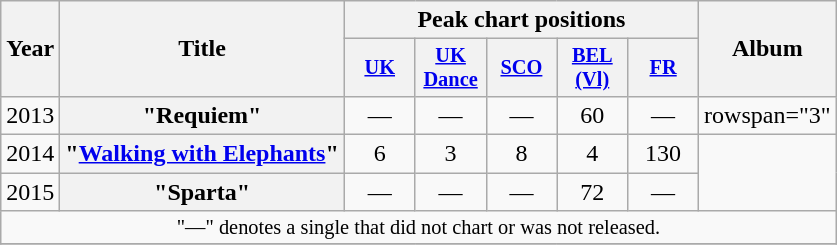<table class="wikitable plainrowheaders" style="text-align:center;">
<tr>
<th scope="col" rowspan="2">Year</th>
<th scope="col" rowspan="2">Title</th>
<th scope="col" colspan="5">Peak chart positions</th>
<th scope="col" rowspan="2">Album</th>
</tr>
<tr>
<th scope="col" style="width:3em;font-size:85%;"><a href='#'>UK</a><br></th>
<th scope="col" style="width:3em;font-size:85%;"><a href='#'>UK Dance</a><br></th>
<th scope="col" style="width:3em;font-size:85%;"><a href='#'>SCO</a><br></th>
<th scope="col" style="width:3em;font-size:85%;"><a href='#'>BEL (Vl)</a><br></th>
<th scope="col" style="width:3em;font-size:85%;"><a href='#'>FR</a><br></th>
</tr>
<tr>
<td>2013</td>
<th scope="row">"Requiem"</th>
<td>—</td>
<td>—</td>
<td>—</td>
<td>60</td>
<td>—</td>
<td>rowspan="3" </td>
</tr>
<tr>
<td>2014</td>
<th scope="row">"<a href='#'>Walking with Elephants</a>"</th>
<td>6</td>
<td>3</td>
<td>8</td>
<td>4</td>
<td>130</td>
</tr>
<tr>
<td>2015</td>
<th scope="row">"Sparta"</th>
<td>—</td>
<td>—</td>
<td>—</td>
<td>72</td>
<td>—</td>
</tr>
<tr>
<td colspan="14" style="font-size:85%">"—" denotes a single that did not chart or was not released.</td>
</tr>
<tr>
</tr>
</table>
